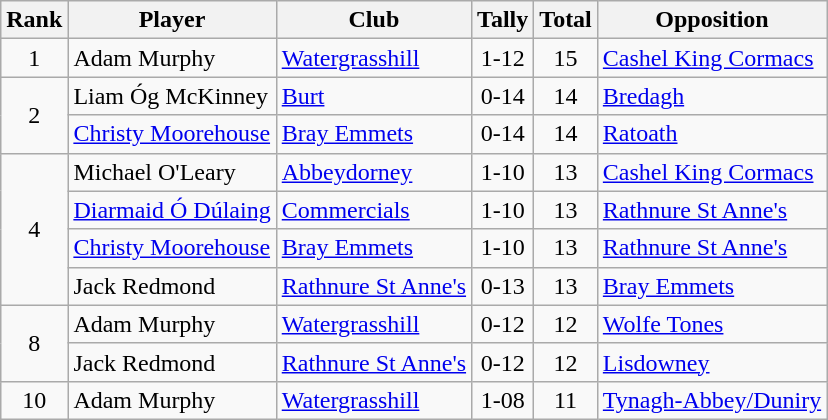<table class="wikitable">
<tr>
<th>Rank</th>
<th>Player</th>
<th>Club</th>
<th>Tally</th>
<th>Total</th>
<th>Opposition</th>
</tr>
<tr>
<td rowspan="1" style="text-align:center;">1</td>
<td>Adam Murphy</td>
<td><a href='#'>Watergrasshill</a></td>
<td align=center>1-12</td>
<td align=center>15</td>
<td><a href='#'>Cashel King Cormacs</a></td>
</tr>
<tr>
<td rowspan="2" style="text-align:center;">2</td>
<td>Liam Óg McKinney</td>
<td><a href='#'>Burt</a></td>
<td align=center>0-14</td>
<td align=center>14</td>
<td><a href='#'>Bredagh</a></td>
</tr>
<tr>
<td><a href='#'>Christy Moorehouse</a></td>
<td><a href='#'>Bray Emmets</a></td>
<td align=center>0-14</td>
<td align=center>14</td>
<td><a href='#'>Ratoath</a></td>
</tr>
<tr>
<td rowspan="4" style="text-align:center;">4</td>
<td>Michael O'Leary</td>
<td><a href='#'>Abbeydorney</a></td>
<td align=center>1-10</td>
<td align=center>13</td>
<td><a href='#'>Cashel King Cormacs</a></td>
</tr>
<tr>
<td><a href='#'>Diarmaid Ó Dúlaing</a></td>
<td><a href='#'>Commercials</a></td>
<td align=center>1-10</td>
<td align=center>13</td>
<td><a href='#'>Rathnure St Anne's</a></td>
</tr>
<tr>
<td><a href='#'>Christy Moorehouse</a></td>
<td><a href='#'>Bray Emmets</a></td>
<td align=center>1-10</td>
<td align=center>13</td>
<td><a href='#'>Rathnure St Anne's</a></td>
</tr>
<tr>
<td>Jack Redmond</td>
<td><a href='#'>Rathnure St Anne's</a></td>
<td align=center>0-13</td>
<td align=center>13</td>
<td><a href='#'>Bray Emmets</a></td>
</tr>
<tr>
<td rowspan="2" style="text-align:center;">8</td>
<td>Adam Murphy</td>
<td><a href='#'>Watergrasshill</a></td>
<td align=center>0-12</td>
<td align=center>12</td>
<td><a href='#'>Wolfe Tones</a></td>
</tr>
<tr>
<td>Jack Redmond</td>
<td><a href='#'>Rathnure St Anne's</a></td>
<td align=center>0-12</td>
<td align=center>12</td>
<td><a href='#'>Lisdowney</a></td>
</tr>
<tr>
<td rowspan="1" style="text-align:center;">10</td>
<td>Adam Murphy</td>
<td><a href='#'>Watergrasshill</a></td>
<td align=center>1-08</td>
<td align=center>11</td>
<td><a href='#'>Tynagh-Abbey/Duniry</a></td>
</tr>
</table>
